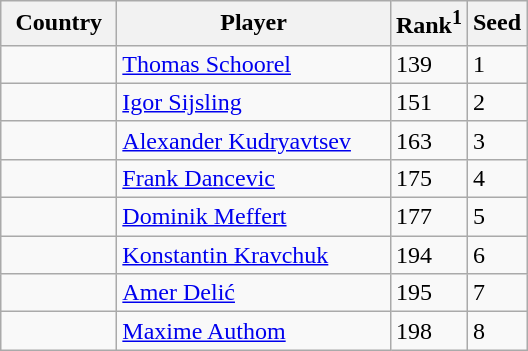<table class="sortable wikitable">
<tr>
<th width="70">Country</th>
<th width="175">Player</th>
<th>Rank<sup>1</sup></th>
<th>Seed</th>
</tr>
<tr>
<td></td>
<td><a href='#'>Thomas Schoorel</a></td>
<td>139</td>
<td>1</td>
</tr>
<tr>
<td></td>
<td><a href='#'>Igor Sijsling</a></td>
<td>151</td>
<td>2</td>
</tr>
<tr>
<td></td>
<td><a href='#'>Alexander Kudryavtsev</a></td>
<td>163</td>
<td>3</td>
</tr>
<tr>
<td></td>
<td><a href='#'>Frank Dancevic</a></td>
<td>175</td>
<td>4</td>
</tr>
<tr>
<td></td>
<td><a href='#'>Dominik Meffert</a></td>
<td>177</td>
<td>5</td>
</tr>
<tr>
<td></td>
<td><a href='#'>Konstantin Kravchuk</a></td>
<td>194</td>
<td>6</td>
</tr>
<tr>
<td></td>
<td><a href='#'>Amer Delić</a></td>
<td>195</td>
<td>7</td>
</tr>
<tr>
<td></td>
<td><a href='#'>Maxime Authom</a></td>
<td>198</td>
<td>8</td>
</tr>
</table>
